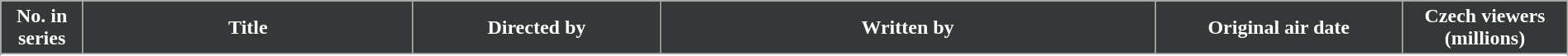<table class="wikitable plainrowheaders" style="width: 100%; margin-right: 0;">
<tr>
<th scope=col style="background: #353839; color: #fff; text-align:center;" width=5%>No. in<br>series</th>
<th scope=col style="background: #353839; color: #fff; text-align:center;" width=20%>Title</th>
<th scope=col style="background: #353839; color: #fff; text-align:center;" width=15%>Directed by</th>
<th scope=col style="background: #353839; color: #fff; text-align:center;" width=30%>Written by</th>
<th scope=col style="background: #353839; color: #fff; text-align:center;" width=15%>Original air date</th>
<th scope=col style="background: #353839; color: #fff; text-align:center;" width=10%>Czech viewers<br>(millions)</th>
</tr>
<tr>
</tr>
<tr>
</tr>
<tr>
</tr>
<tr>
</tr>
<tr>
</tr>
</table>
